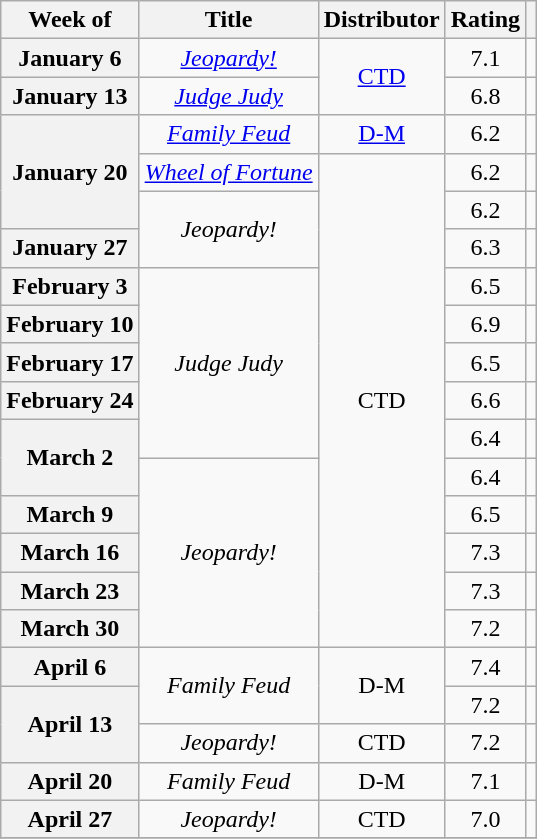<table class="wikitable plainrowheaders" style="text-align: center; display: inline-table;">
<tr>
<th>Week of</th>
<th>Title</th>
<th>Distributor</th>
<th>Rating<br></th>
<th></th>
</tr>
<tr>
<th scope="row">January 6</th>
<td><em><a href='#'>Jeopardy!</a></em></td>
<td rowspan="2"><a href='#'>CTD</a></td>
<td>7.1</td>
<td></td>
</tr>
<tr>
<th scope="row">January 13</th>
<td><em><a href='#'>Judge Judy</a></em></td>
<td>6.8</td>
<td></td>
</tr>
<tr>
<th scope="row" rowspan="3">January 20</th>
<td><em><a href='#'>Family Feud</a></em></td>
<td><a href='#'>D-M</a></td>
<td>6.2</td>
<td></td>
</tr>
<tr>
<td><em><a href='#'>Wheel of Fortune</a></em></td>
<td rowspan="13">CTD</td>
<td>6.2</td>
<td></td>
</tr>
<tr>
<td rowspan="2"><em>Jeopardy!</em></td>
<td>6.2</td>
<td></td>
</tr>
<tr>
<th scope="row">January 27</th>
<td>6.3</td>
<td></td>
</tr>
<tr>
<th scope="row">February 3</th>
<td rowspan="5"><em>Judge Judy</em></td>
<td>6.5</td>
<td></td>
</tr>
<tr>
<th scope="row">February 10</th>
<td>6.9</td>
<td></td>
</tr>
<tr>
<th scope="row">February 17</th>
<td>6.5</td>
<td></td>
</tr>
<tr>
<th scope="row">February 24</th>
<td>6.6</td>
<td></td>
</tr>
<tr>
<th scope="row" rowspan="2">March 2</th>
<td>6.4</td>
<td></td>
</tr>
<tr>
<td rowspan="5"><em>Jeopardy!</em></td>
<td>6.4</td>
<td></td>
</tr>
<tr>
<th scope="row">March 9</th>
<td>6.5</td>
<td></td>
</tr>
<tr>
<th scope="row">March 16</th>
<td>7.3</td>
<td></td>
</tr>
<tr>
<th scope="row">March 23</th>
<td>7.3</td>
<td></td>
</tr>
<tr>
<th scope="row">March 30</th>
<td>7.2</td>
<td></td>
</tr>
<tr>
<th scope="row">April 6</th>
<td rowspan="2"><em>Family Feud</em></td>
<td rowspan="2">D-M</td>
<td>7.4</td>
<td></td>
</tr>
<tr>
<th scope="row" rowspan="2">April 13</th>
<td>7.2</td>
<td></td>
</tr>
<tr>
<td><em>Jeopardy!</em></td>
<td>CTD</td>
<td>7.2</td>
<td></td>
</tr>
<tr>
<th scope="row">April 20</th>
<td><em>Family Feud</em></td>
<td>D-M</td>
<td>7.1</td>
<td></td>
</tr>
<tr>
<th scope="row">April 27</th>
<td><em>Jeopardy!</em></td>
<td>CTD</td>
<td>7.0</td>
<td></td>
</tr>
<tr>
</tr>
</table>
